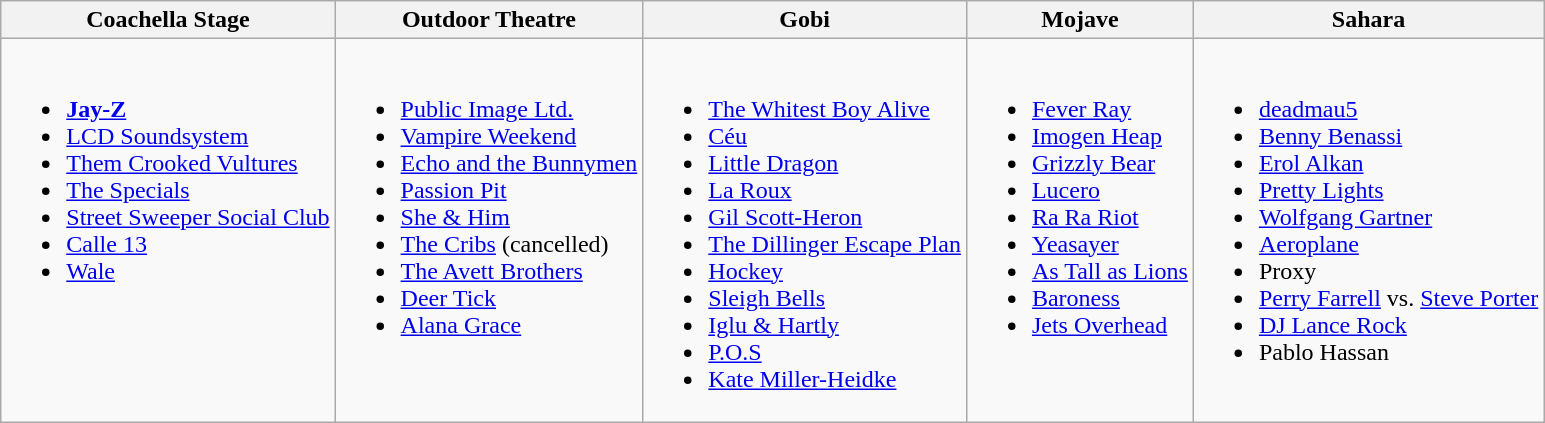<table class="wikitable">
<tr>
<th>Coachella Stage</th>
<th>Outdoor Theatre</th>
<th>Gobi</th>
<th>Mojave</th>
<th>Sahara</th>
</tr>
<tr valign="top">
<td><br><ul><li><strong><a href='#'>Jay-Z</a></strong></li><li><a href='#'>LCD Soundsystem</a></li><li><a href='#'>Them Crooked Vultures</a></li><li><a href='#'>The Specials</a></li><li><a href='#'>Street Sweeper Social Club</a></li><li><a href='#'>Calle 13</a></li><li><a href='#'>Wale</a></li></ul></td>
<td><br><ul><li><a href='#'>Public Image Ltd.</a></li><li><a href='#'>Vampire Weekend</a></li><li><a href='#'>Echo and the Bunnymen</a></li><li><a href='#'>Passion Pit</a></li><li><a href='#'>She & Him</a></li><li><a href='#'>The Cribs</a> (cancelled)</li><li><a href='#'>The Avett Brothers</a></li><li><a href='#'>Deer Tick</a></li><li><a href='#'>Alana Grace</a></li></ul></td>
<td><br><ul><li><a href='#'>The Whitest Boy Alive</a></li><li><a href='#'>Céu</a></li><li><a href='#'>Little Dragon</a></li><li><a href='#'>La Roux</a></li><li><a href='#'>Gil Scott-Heron</a></li><li><a href='#'>The Dillinger Escape Plan</a></li><li><a href='#'>Hockey</a></li><li><a href='#'>Sleigh Bells</a></li><li><a href='#'>Iglu & Hartly</a></li><li><a href='#'>P.O.S</a></li><li><a href='#'>Kate Miller-Heidke</a></li></ul></td>
<td><br><ul><li><a href='#'>Fever Ray</a></li><li><a href='#'>Imogen Heap</a></li><li><a href='#'>Grizzly Bear</a></li><li><a href='#'>Lucero</a></li><li><a href='#'>Ra Ra Riot</a></li><li><a href='#'>Yeasayer</a></li><li><a href='#'>As Tall as Lions</a></li><li><a href='#'>Baroness</a></li><li><a href='#'>Jets Overhead</a></li></ul></td>
<td><br><ul><li><a href='#'>deadmau5</a></li><li><a href='#'>Benny Benassi</a></li><li><a href='#'>Erol Alkan</a></li><li><a href='#'>Pretty Lights</a></li><li><a href='#'>Wolfgang Gartner</a></li><li><a href='#'>Aeroplane</a></li><li>Proxy</li><li><a href='#'>Perry Farrell</a> vs. <a href='#'>Steve Porter</a></li><li><a href='#'>DJ Lance Rock</a></li><li>Pablo Hassan</li></ul></td>
</tr>
</table>
